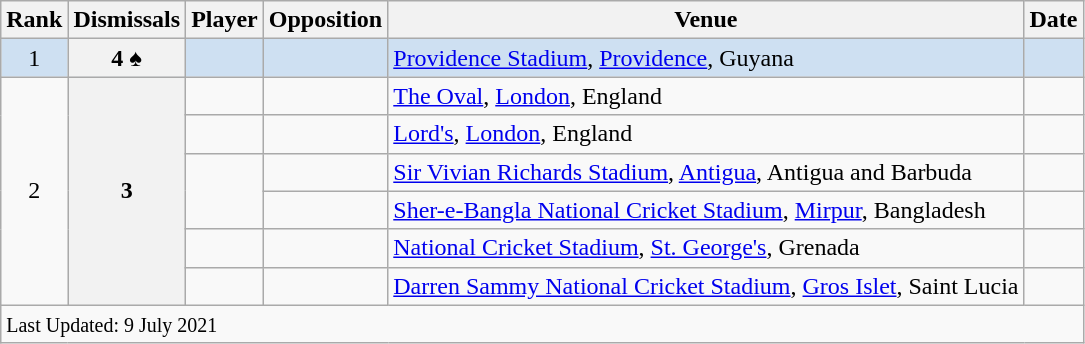<table class="wikitable plainrowheaders sortable">
<tr>
<th scope=col>Rank</th>
<th scope=col>Dismissals</th>
<th scope=col>Player</th>
<th scope=col>Opposition</th>
<th scope=col>Venue</th>
<th scope=col>Date</th>
</tr>
<tr bgcolor=#cee0f2>
<td align=center>1</td>
<th scope=row style=text-align:center;>4 ♠</th>
<td></td>
<td></td>
<td><a href='#'>Providence Stadium</a>, <a href='#'>Providence</a>, Guyana</td>
<td></td>
</tr>
<tr>
<td align=center rowspan=6>2</td>
<th scope=row style=text-align:center; rowspan=6>3</th>
<td></td>
<td></td>
<td><a href='#'>The Oval</a>, <a href='#'>London</a>, England</td>
<td></td>
</tr>
<tr>
<td> </td>
<td></td>
<td><a href='#'>Lord's</a>, <a href='#'>London</a>, England</td>
<td></td>
</tr>
<tr>
<td rowspan=2> </td>
<td></td>
<td><a href='#'>Sir Vivian Richards Stadium</a>, <a href='#'>Antigua</a>, Antigua and Barbuda</td>
<td></td>
</tr>
<tr>
<td></td>
<td><a href='#'>Sher-e-Bangla National Cricket Stadium</a>, <a href='#'>Mirpur</a>, Bangladesh</td>
<td></td>
</tr>
<tr>
<td> </td>
<td></td>
<td><a href='#'>National Cricket Stadium</a>, <a href='#'>St. George's</a>, Grenada</td>
<td></td>
</tr>
<tr>
<td> </td>
<td></td>
<td><a href='#'>Darren Sammy National Cricket Stadium</a>, <a href='#'>Gros Islet</a>, Saint Lucia</td>
<td></td>
</tr>
<tr class=sortbottom>
<td colspan=6><small>Last Updated: 9 July 2021</small></td>
</tr>
</table>
